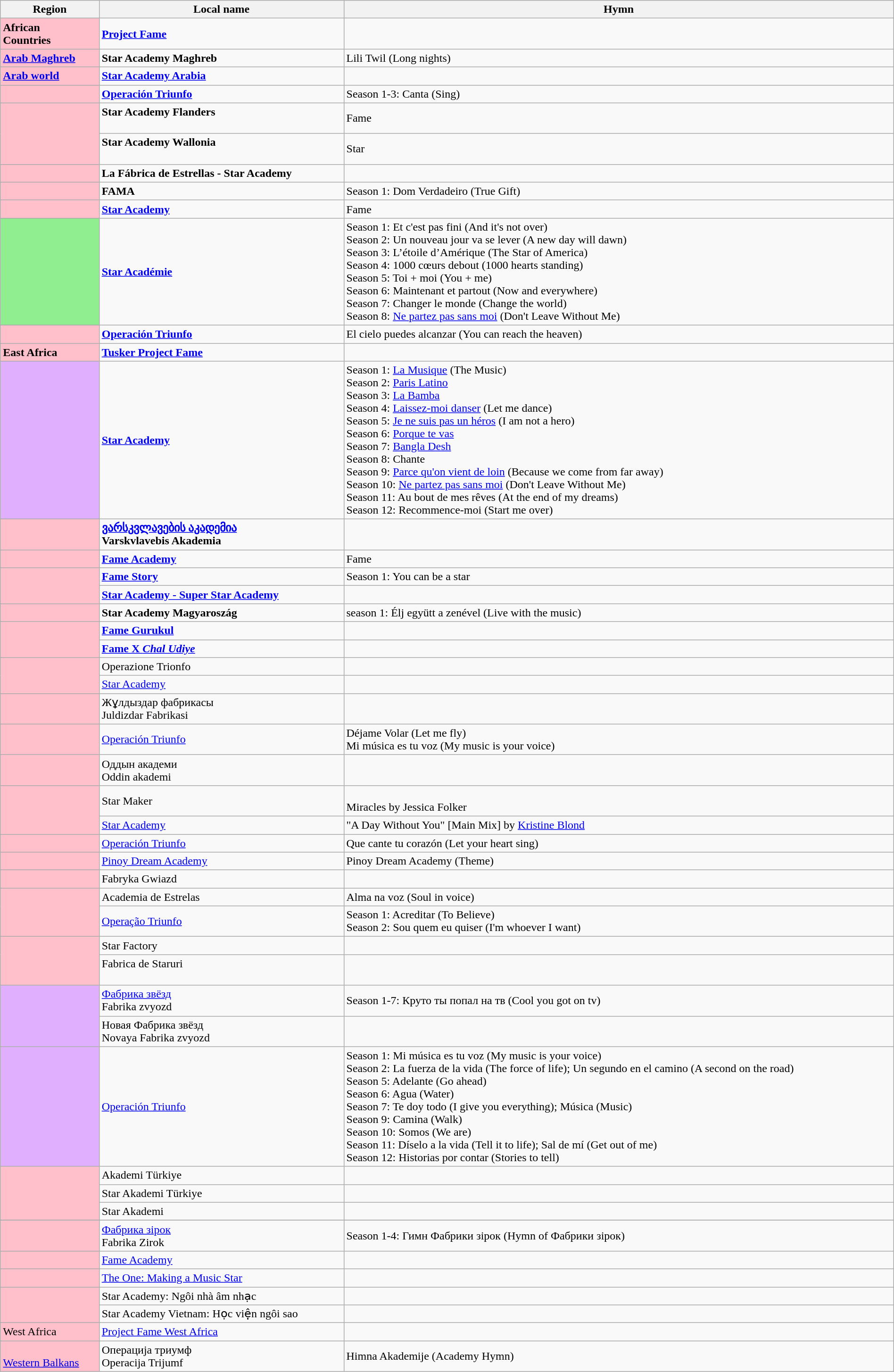<table class="wikitable" style="text-align:left; line-height:18px; width:100%;">
<tr>
<th>Region</th>
<th>Local name</th>
<th>Hymn</th>
</tr>
<tr>
<td style="background:#FFC0CB;"><strong> African <br> Countries</strong></td>
<td><strong><a href='#'>Project Fame</a></strong><br></td>
<td></td>
</tr>
<tr>
<td style="background:#FFC0CB;"><strong> <a href='#'>Arab Maghreb</a></strong></td>
<td><strong>Star Academy Maghreb</strong><br></td>
<td>Lili Twil (Long nights)</td>
</tr>
<tr>
<td style="background:#FFC0CB;"><strong> <a href='#'>Arab world</a></strong></td>
<td><strong><a href='#'>Star Academy Arabia</a></strong><br></td>
<td></td>
</tr>
<tr>
<td style="background:#FFC0CB;"><strong></strong></td>
<td><strong><a href='#'>Operación Triunfo</a></strong><br></td>
<td>Season 1-3: Canta (Sing)</td>
</tr>
<tr>
<td rowspan="2" style="background:#FFC0CB;"><strong></strong></td>
<td><strong>Star Academy Flanders</strong><br><br></td>
<td>Fame</td>
</tr>
<tr>
<td><strong>Star Academy Wallonia</strong><br><br></td>
<td>Star</td>
</tr>
<tr>
<td style="background:#FFC0CB;"><strong></strong></td>
<td><strong>La Fábrica de Estrellas - Star Academy</strong></td>
<td></td>
</tr>
<tr>
<td style="background:#FFC0CB;"><strong></strong></td>
<td><strong>FAMA</strong> <br></td>
<td>Season 1: Dom Verdadeiro (True Gift)</td>
</tr>
<tr>
<td style="background:#FFC0CB;"><strong></strong></td>
<td><strong><a href='#'>Star Academy</a></strong> <br></td>
<td>Fame</td>
</tr>
<tr>
<td style="background:#90EE90;"><strong></strong></td>
<td><strong><a href='#'>Star Académie</a></strong><br></td>
<td>Season 1: Et c'est pas fini (And it's not over) <br> Season 2: Un nouveau jour va se lever (A new day will dawn) <br> Season 3: L’étoile d’Amérique (The Star of America) <br> Season 4: 1000 cœurs debout (1000 hearts standing) <br> Season 5: Toi + moi (You + me) <br> Season 6: Maintenant et partout (Now and everywhere) <br> Season 7: Changer le monde (Change the world) <br> Season 8: <a href='#'>Ne partez pas sans moi</a> (Don't Leave Without Me)</td>
</tr>
<tr>
<td style="background:#FFC0CB;"><strong></strong></td>
<td><strong><a href='#'>Operación Triunfo</a></strong><br></td>
<td>El cielo puedes alcanzar (You can reach the heaven)</td>
</tr>
<tr>
<td style="background:#FFC0CB;" rowspan=1><strong> East Africa</strong></td>
<td><strong><a href='#'>Tusker Project Fame</a></strong> <br></td>
<td></td>
</tr>
<tr>
<td style="background:#E0B0FF;"><strong></strong></td>
<td><strong><a href='#'>Star Academy</a></strong><br></td>
<td>Season 1: <a href='#'>La Musique</a> (The Music) <br> Season 2: <a href='#'>Paris Latino</a> <br> Season 3: <a href='#'>La Bamba</a> <br> Season 4: <a href='#'>Laissez-moi danser</a> (Let me dance)<br> Season 5: <a href='#'>Je ne suis pas un héros</a> (I am not a hero)<br> Season 6: <a href='#'>Porque te vas</a><br> Season 7: <a href='#'>Bangla Desh</a><br> Season 8: Chante<br> Season 9: <a href='#'>Parce qu'on vient de loin</a> (Because we come from far away)<br> Season 10: <a href='#'>Ne partez pas sans moi</a> (Don't Leave Without Me)<br> Season 11: Au bout de mes rêves (At the end of my dreams)<br>Season 12: Recommence-moi (Start me over)</td>
</tr>
<tr>
<td style="background:#FFC0CB;"><strong></strong></td>
<td><strong><a href='#'>ვარსკვლავების აკადემია</a></strong> <br><strong>Varskvlavebis Akademia</strong><br></td>
<td></td>
</tr>
<tr>
<td style="background:#FFC0CB;"><strong></strong></td>
<td><strong><a href='#'>Fame Academy</a></strong><br></td>
<td>Fame</td>
</tr>
<tr>
<td rowspan=2 style="background:#FFC0CB;"><strong></strong></td>
<td><strong><a href='#'>Fame Story</a></strong></td>
<td>Season 1: You can be a star</td>
</tr>
<tr>
<td><strong><a href='#'>Star Academy - Super Star Academy</a></strong><br></td>
<td></td>
</tr>
<tr>
<td style="background:#FFC0CB;"><strong></strong></td>
<td><strong>Star Academy Magyaroszág</strong><br></td>
<td>season 1: Élj együtt a zenével (Live with the music)</td>
</tr>
<tr>
<td rowspan="2" style="background:#FFC0CB;"><strong></strong></td>
<td><strong><a href='#'>Fame Gurukul</a></strong><br></td>
<td></td>
</tr>
<tr>
<td><a href='#'><strong>Fame X <em>Chal Udiye<strong><em></a><br></td>
<td></td>
</tr>
<tr>
<td rowspan="2" style="background:#FFC0CB;"></strong><strong></td>
<td></strong>Operazione Trionfo<strong><br></td>
<td></td>
</tr>
<tr>
<td></strong><a href='#'>Star Academy</a><strong><br></td>
<td></td>
</tr>
<tr>
<td style="background:#FFC0CB;"></strong><strong></td>
<td></strong>Жұлдыздар фабрикасы<strong><br></strong>Juldizdar Fabrikasi<strong><br></td>
<td></td>
</tr>
<tr>
<td style="background:#FFC0CB;"></strong><strong></td>
<td></strong><a href='#'>Operación Triunfo</a><strong><br></td>
<td>Déjame Volar (Let me fly) <br> Mi música es tu voz (My music is your voice)</td>
</tr>
<tr>
<td style="background:#FFC0CB;"></strong><strong></td>
<td>Оддын академи<br>Oddin akademi</td>
<td></td>
</tr>
<tr>
<td rowspan="2" style="background:#FFC0CB;"></strong><strong></td>
<td></strong>Star Maker<strong> <br></td>
<td><br>Miracles by Jessica Folker</td>
</tr>
<tr>
<td></strong><a href='#'>Star Academy</a><strong></td>
<td>"A Day Without You" [Main Mix] by <a href='#'>Kristine Blond</a></td>
</tr>
<tr>
<td style="background:#FFC0CB;"></strong><strong></td>
<td></strong><a href='#'>Operación Triunfo</a><strong><br></td>
<td>Que cante tu corazón (Let your heart sing)</td>
</tr>
<tr>
<td rowspan="1" style="background:#FFC0CB;"></strong><strong></td>
<td></strong><a href='#'>Pinoy Dream Academy</a><strong><br></td>
<td>Pinoy Dream Academy (Theme)</td>
</tr>
<tr>
<td style="background:#FFC0CB;"></strong><strong></td>
<td></strong>Fabryka Gwiazd<strong> <br></td>
<td></td>
</tr>
<tr>
<td rowspan="2" style="background:#FFC0CB;"></strong><strong></td>
<td></strong>Academia de Estrelas<strong><br></td>
<td>Alma na voz (Soul in voice)</td>
</tr>
<tr>
<td></strong><a href='#'>Operação Triunfo</a><strong><br></td>
<td>Season 1: Acreditar (To Believe) <br> Season 2: Sou quem eu quiser (I'm whoever I want)</td>
</tr>
<tr>
<td style="background:#FFC0CB;" rowspan="2"></strong><strong></td>
<td></strong>Star Factory<strong><br></td>
<td></td>
</tr>
<tr>
<td></strong>Fabrica de Staruri<strong><br><br></td>
<td></td>
</tr>
<tr>
<td rowspan="2" style="background:#E0B0FF;"></strong><strong></td>
<td></strong><a href='#'>Фабрика звёзд</a><strong><br></strong>Fabrika zvyozd<strong><br></td>
<td>Season 1-7: Круто ты попал на тв (Cool you got on tv)</td>
</tr>
<tr>
<td></strong>Новая Фабрика звёзд<strong><br></strong>Novaya Fabrika zvyozd<strong><br> </td>
<td></td>
</tr>
<tr>
<td style="background:#E0B0FF;"></strong><strong></td>
<td></strong><a href='#'>Operación Triunfo</a><strong><br></td>
<td>Season 1: Mi música es tu voz (My music is your voice) <br> Season 2: La fuerza de la vida (The force of life); Un segundo en el camino (A second on the road) <br> Season 5: Adelante (Go ahead) <br> Season 6: Agua (Water) <br> Season 7: Te doy todo (I give you everything); Música (Music) <br> Season 9: Camina (Walk) <br> Season 10: Somos (We are) <br> Season 11: Díselo a la vida (Tell it to life); Sal de mí (Get out of me) <br> Season 12: Historias por contar (Stories to tell)</td>
</tr>
<tr>
<td rowspan="3" style="background:#FFC0CB;"></strong><strong></td>
<td></strong>Akademi Türkiye<strong> <br></td>
<td></td>
</tr>
<tr>
<td></strong>Star Akademi Türkiye<strong> <br></td>
<td></td>
</tr>
<tr>
<td></strong>Star Akademi<strong><br></td>
<td></td>
</tr>
<tr>
</tr>
<tr>
<td rowspan="1" style="background:#FFC0CB;"></strong><strong></td>
<td></strong><a href='#'>Фабрика зірок</a><strong><br></strong>Fabrika Zirok<strong><br></td>
<td>Season 1-4: Гимн Фабрики зірок (Hymn of Фабрики зірок)</td>
</tr>
<tr>
<td rowspan="1" style="background:#FFC0CB;"></strong><strong></td>
<td></strong><a href='#'>Fame Academy</a><strong><br></td>
<td></td>
</tr>
<tr>
<td style="background:#FFC0CB;"></strong><strong></td>
<td></strong><a href='#'>The One: Making a Music Star</a><strong><br></td>
<td></td>
</tr>
<tr>
<td style="background:#FFC0CB;" rowspan=2></strong><strong></td>
<td></strong>Star Academy: Ngôi nhà âm nhạc<strong><br></td>
<td></td>
</tr>
<tr>
<td></strong>Star Academy Vietnam: Học viện ngôi sao<strong><br></td>
<td></td>
</tr>
<tr>
<td style="background:#FFC0CB;"></strong> West Africa<strong></td>
<td></strong><a href='#'>Project Fame West Africa</a><strong> <br></td>
<td></td>
</tr>
<tr>
<td style="background:#FFC0CB;">     <br> </strong><a href='#'>Western Balkans</a><strong></td>
<td></strong>Операција триумф<strong><br></strong>Operacija Trijumf<strong><br></td>
<td>Himna Akademije (Academy Hymn)</td>
</tr>
</table>
